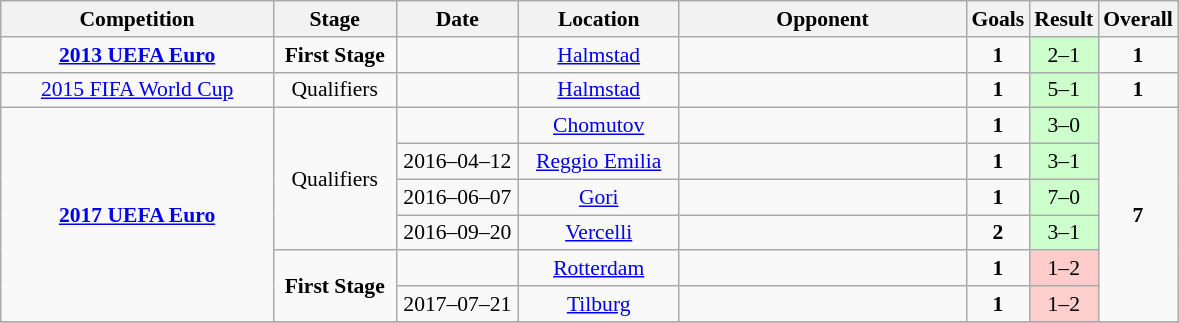<table class="wikitable" style="font-size:90%">
<tr>
<th width=175px>Competition</th>
<th width=75px>Stage</th>
<th width=75px>Date</th>
<th width=100px>Location</th>
<th width=185px>Opponent</th>
<th width=25px>Goals</th>
<th width=25>Result</th>
<th width=25px>Overall</th>
</tr>
<tr align=center>
<td><strong><a href='#'>2013 UEFA Euro</a></strong></td>
<td><strong>First Stage</strong></td>
<td></td>
<td><a href='#'>Halmstad</a></td>
<td align=left></td>
<td><strong>1</strong></td>
<td bgcolor=#CCFFCC>2–1</td>
<td><strong>1</strong></td>
</tr>
<tr align=center>
<td><a href='#'>2015 FIFA World Cup</a></td>
<td>Qualifiers</td>
<td></td>
<td><a href='#'>Halmstad</a></td>
<td align=left></td>
<td><strong>1</strong></td>
<td bgcolor=#CCFFCC>5–1</td>
<td><strong>1</strong></td>
</tr>
<tr align=center>
<td rowspan=6><strong><a href='#'>2017 UEFA Euro</a></strong></td>
<td rowspan=4>Qualifiers</td>
<td></td>
<td><a href='#'>Chomutov</a></td>
<td align=left></td>
<td><strong>1</strong></td>
<td bgcolor=#CCFFCC>3–0</td>
<td rowspan=6><strong>7</strong></td>
</tr>
<tr align=center>
<td>2016–04–12</td>
<td><a href='#'>Reggio Emilia</a></td>
<td align=left></td>
<td><strong>1</strong></td>
<td bgcolor=#CCFFCC>3–1</td>
</tr>
<tr align=center>
<td>2016–06–07</td>
<td><a href='#'>Gori</a></td>
<td align=left></td>
<td><strong>1</strong></td>
<td bgcolor=#CCFFCC>7–0</td>
</tr>
<tr align=center>
<td>2016–09–20</td>
<td><a href='#'>Vercelli</a></td>
<td align=left></td>
<td><strong>2</strong></td>
<td bgcolor=#CCFFCC>3–1</td>
</tr>
<tr align=center>
<td rowspan=2><strong>First Stage</strong></td>
<td></td>
<td><a href='#'>Rotterdam</a></td>
<td align=left></td>
<td><strong>1</strong></td>
<td bgcolor=#FFCCCC>1–2</td>
</tr>
<tr align=center>
<td>2017–07–21</td>
<td><a href='#'>Tilburg</a></td>
<td align=left></td>
<td><strong>1</strong></td>
<td bgcolor=#FCCFCC>1–2</td>
</tr>
<tr>
</tr>
</table>
